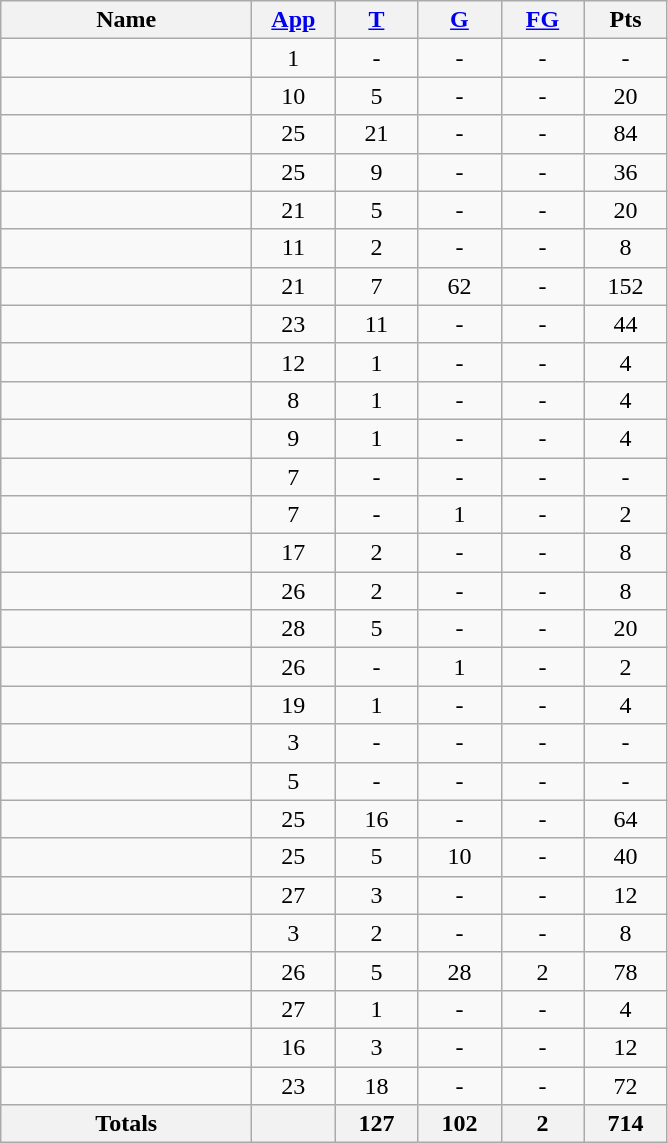<table class="wikitable sortable" style="text-align: center;">
<tr>
<th style="width:10em">Name</th>
<th style="width:3em"><a href='#'>App</a></th>
<th style="width:3em"><a href='#'>T</a></th>
<th style="width:3em"><a href='#'>G</a></th>
<th style="width:3em"><a href='#'>FG</a></th>
<th style="width:3em">Pts</th>
</tr>
<tr>
<td style="text-align:left;"></td>
<td>1</td>
<td>-</td>
<td>-</td>
<td>-</td>
<td>-</td>
</tr>
<tr>
<td style="text-align:left;"></td>
<td>10</td>
<td>5</td>
<td>-</td>
<td>-</td>
<td>20</td>
</tr>
<tr>
<td style="text-align:left;"></td>
<td>25</td>
<td>21</td>
<td>-</td>
<td>-</td>
<td>84</td>
</tr>
<tr>
<td style="text-align:left;"></td>
<td>25</td>
<td>9</td>
<td>-</td>
<td>-</td>
<td>36</td>
</tr>
<tr>
<td style="text-align:left;"></td>
<td>21</td>
<td>5</td>
<td>-</td>
<td>-</td>
<td>20</td>
</tr>
<tr>
<td style="text-align:left;"></td>
<td>11</td>
<td>2</td>
<td>-</td>
<td>-</td>
<td>8</td>
</tr>
<tr>
<td style="text-align:left;"></td>
<td>21</td>
<td>7</td>
<td>62</td>
<td>-</td>
<td>152</td>
</tr>
<tr>
<td style="text-align:left;"></td>
<td>23</td>
<td>11</td>
<td>-</td>
<td>-</td>
<td>44</td>
</tr>
<tr>
<td style="text-align:left;"></td>
<td>12</td>
<td>1</td>
<td>-</td>
<td>-</td>
<td>4</td>
</tr>
<tr>
<td style="text-align:left;"></td>
<td>8</td>
<td>1</td>
<td>-</td>
<td>-</td>
<td>4</td>
</tr>
<tr>
<td style="text-align:left;"></td>
<td>9</td>
<td>1</td>
<td>-</td>
<td>-</td>
<td>4</td>
</tr>
<tr>
<td style="text-align:left;"></td>
<td>7</td>
<td>-</td>
<td>-</td>
<td>-</td>
<td>-</td>
</tr>
<tr>
<td style="text-align:left;"></td>
<td>7</td>
<td>-</td>
<td>1</td>
<td>-</td>
<td>2</td>
</tr>
<tr>
<td style="text-align:left;"></td>
<td>17</td>
<td>2</td>
<td>-</td>
<td>-</td>
<td>8</td>
</tr>
<tr>
<td style="text-align:left;"></td>
<td>26</td>
<td>2</td>
<td>-</td>
<td>-</td>
<td>8</td>
</tr>
<tr>
<td style="text-align:left;"></td>
<td>28</td>
<td>5</td>
<td>-</td>
<td>-</td>
<td>20</td>
</tr>
<tr>
<td style="text-align:left;"></td>
<td>26</td>
<td>-</td>
<td>1</td>
<td>-</td>
<td>2</td>
</tr>
<tr>
<td style="text-align:left;"></td>
<td>19</td>
<td>1</td>
<td>-</td>
<td>-</td>
<td>4</td>
</tr>
<tr>
<td style="text-align:left;"></td>
<td>3</td>
<td>-</td>
<td>-</td>
<td>-</td>
<td>-</td>
</tr>
<tr>
<td style="text-align:left;"></td>
<td>5</td>
<td>-</td>
<td>-</td>
<td>-</td>
<td>-</td>
</tr>
<tr>
<td style="text-align:left;"></td>
<td>25</td>
<td>16</td>
<td>-</td>
<td>-</td>
<td>64</td>
</tr>
<tr>
<td style="text-align:left;"></td>
<td>25</td>
<td>5</td>
<td>10</td>
<td>-</td>
<td>40</td>
</tr>
<tr>
<td style="text-align:left;"></td>
<td>27</td>
<td>3</td>
<td>-</td>
<td>-</td>
<td>12</td>
</tr>
<tr>
<td style="text-align:left;"></td>
<td>3</td>
<td>2</td>
<td>-</td>
<td>-</td>
<td>8</td>
</tr>
<tr>
<td style="text-align:left;"></td>
<td>26</td>
<td>5</td>
<td>28</td>
<td>2</td>
<td>78</td>
</tr>
<tr>
<td style="text-align:left;"></td>
<td>27</td>
<td>1</td>
<td>-</td>
<td>-</td>
<td>4</td>
</tr>
<tr>
<td style="text-align:left;"></td>
<td>16</td>
<td>3</td>
<td>-</td>
<td>-</td>
<td>12</td>
</tr>
<tr>
<td style="text-align:left;"></td>
<td>23</td>
<td>18</td>
<td>-</td>
<td>-</td>
<td>72</td>
</tr>
<tr class="sortbottom">
<th>Totals</th>
<th></th>
<th>127</th>
<th>102</th>
<th>2</th>
<th>714</th>
</tr>
</table>
